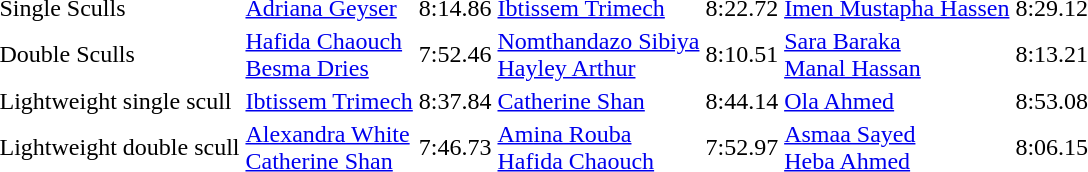<table>
<tr>
<td>Single Sculls</td>
<td><a href='#'>Adriana Geyser</a> <br> </td>
<td>8:14.86</td>
<td><a href='#'>Ibtissem Trimech</a> <br> </td>
<td>8:22.72</td>
<td><a href='#'>Imen Mustapha Hassen</a> <br> </td>
<td>8:29.12</td>
</tr>
<tr>
<td>Double Sculls</td>
<td><a href='#'>Hafida Chaouch</a> <br> <a href='#'>Besma Dries</a> <br> </td>
<td>7:52.46</td>
<td><a href='#'>Nomthandazo Sibiya</a> <br> <a href='#'>Hayley Arthur</a> <br> </td>
<td>8:10.51</td>
<td><a href='#'>Sara Baraka</a> <br> <a href='#'>Manal Hassan</a> <br> </td>
<td>8:13.21</td>
</tr>
<tr>
<td>Lightweight single scull</td>
<td><a href='#'>Ibtissem Trimech</a> <br> </td>
<td>8:37.84</td>
<td><a href='#'>Catherine Shan</a> <br> </td>
<td>8:44.14</td>
<td><a href='#'>Ola Ahmed</a> <br> </td>
<td>8:53.08</td>
</tr>
<tr>
<td>Lightweight double scull</td>
<td><a href='#'>Alexandra White</a> <br> <a href='#'>Catherine Shan</a> <br> </td>
<td>7:46.73</td>
<td><a href='#'>Amina Rouba</a> <br> <a href='#'>Hafida Chaouch</a> <br> </td>
<td>7:52.97</td>
<td><a href='#'>Asmaa Sayed</a> <br> <a href='#'>Heba Ahmed</a> <br> </td>
<td>8:06.15</td>
</tr>
</table>
